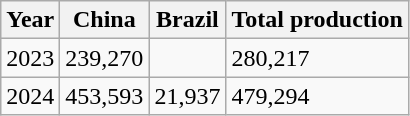<table class="wikitable">
<tr>
<th>Year</th>
<th>China</th>
<th>Brazil</th>
<th>Total production</th>
</tr>
<tr>
<td>2023</td>
<td>239,270</td>
<td></td>
<td>280,217</td>
</tr>
<tr>
<td>2024</td>
<td>453,593</td>
<td>21,937</td>
<td>479,294</td>
</tr>
</table>
